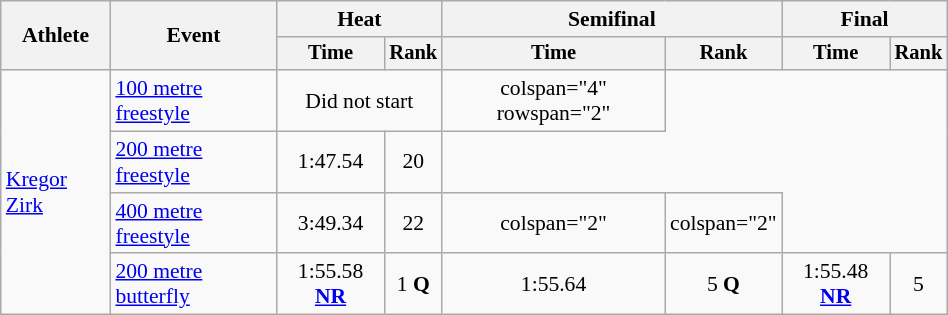<table class="wikitable" style="text-align:center; font-size:90%; width:50%;">
<tr>
<th rowspan="2">Athlete</th>
<th rowspan="2">Event</th>
<th colspan="2">Heat</th>
<th colspan="2">Semifinal</th>
<th colspan="2">Final</th>
</tr>
<tr style="font-size:95%">
<th>Time</th>
<th>Rank</th>
<th>Time</th>
<th>Rank</th>
<th>Time</th>
<th>Rank</th>
</tr>
<tr align=center>
<td align=left rowspan="4"><a href='#'>Kregor Zirk</a></td>
<td align=left><a href='#'>100 metre freestyle</a></td>
<td colspan="2">Did not start</td>
<td>colspan="4" rowspan="2" </td>
</tr>
<tr align=center>
<td align=left><a href='#'>200 metre freestyle</a></td>
<td>1:47.54</td>
<td>20</td>
</tr>
<tr align=center>
<td align=left><a href='#'>400 metre freestyle</a></td>
<td>3:49.34</td>
<td>22</td>
<td>colspan="2" </td>
<td>colspan="2" </td>
</tr>
<tr align=center>
<td align=left><a href='#'>200 metre butterfly</a></td>
<td>1:55.58 <strong><a href='#'>NR</a></strong></td>
<td>1 <strong>Q</strong></td>
<td>1:55.64</td>
<td>5 <strong>Q</strong></td>
<td>1:55.48 <strong><a href='#'>NR</a></strong></td>
<td>5</td>
</tr>
</table>
